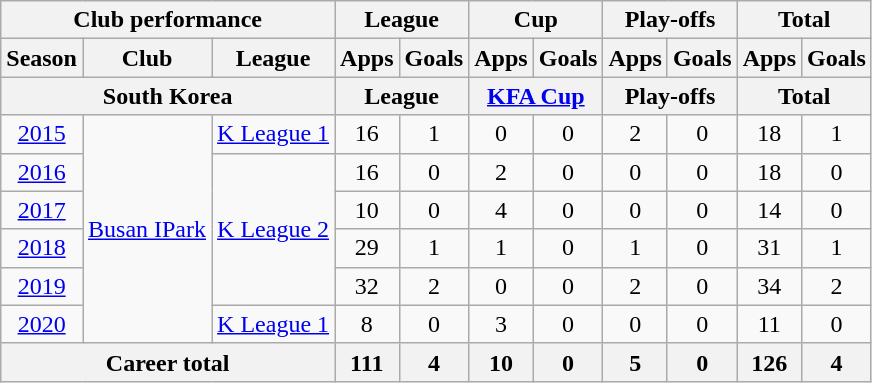<table class="wikitable" style="text-align:center">
<tr>
<th colspan=3>Club performance</th>
<th colspan=2>League</th>
<th colspan=2>Cup</th>
<th colspan=2>Play-offs</th>
<th colspan=2>Total</th>
</tr>
<tr>
<th>Season</th>
<th>Club</th>
<th>League</th>
<th>Apps</th>
<th>Goals</th>
<th>Apps</th>
<th>Goals</th>
<th>Apps</th>
<th>Goals</th>
<th>Apps</th>
<th>Goals</th>
</tr>
<tr>
<th colspan=3>South Korea</th>
<th colspan=2>League</th>
<th colspan=2><a href='#'>KFA Cup</a></th>
<th colspan=2>Play-offs</th>
<th colspan=2>Total</th>
</tr>
<tr>
<td><a href='#'>2015</a></td>
<td rowspan="6"><a href='#'>Busan IPark</a></td>
<td rowspan="1"><a href='#'>K League 1</a></td>
<td>16</td>
<td>1</td>
<td>0</td>
<td>0</td>
<td>2</td>
<td>0</td>
<td>18</td>
<td>1</td>
</tr>
<tr>
<td><a href='#'>2016</a></td>
<td rowspan="4"><a href='#'>K League 2</a></td>
<td>16</td>
<td>0</td>
<td>2</td>
<td>0</td>
<td>0</td>
<td>0</td>
<td>18</td>
<td>0</td>
</tr>
<tr>
<td><a href='#'>2017</a></td>
<td>10</td>
<td>0</td>
<td>4</td>
<td>0</td>
<td>0</td>
<td>0</td>
<td>14</td>
<td>0</td>
</tr>
<tr>
<td><a href='#'>2018</a></td>
<td>29</td>
<td>1</td>
<td>1</td>
<td>0</td>
<td>1</td>
<td>0</td>
<td>31</td>
<td>1</td>
</tr>
<tr>
<td><a href='#'>2019</a></td>
<td>32</td>
<td>2</td>
<td>0</td>
<td>0</td>
<td>2</td>
<td>0</td>
<td>34</td>
<td>2</td>
</tr>
<tr>
<td><a href='#'>2020</a></td>
<td><a href='#'>K League 1</a></td>
<td>8</td>
<td>0</td>
<td>3</td>
<td>0</td>
<td>0</td>
<td>0</td>
<td>11</td>
<td>0</td>
</tr>
<tr>
<th colspan=3>Career total</th>
<th>111</th>
<th>4</th>
<th>10</th>
<th>0</th>
<th>5</th>
<th>0</th>
<th>126</th>
<th>4</th>
</tr>
</table>
